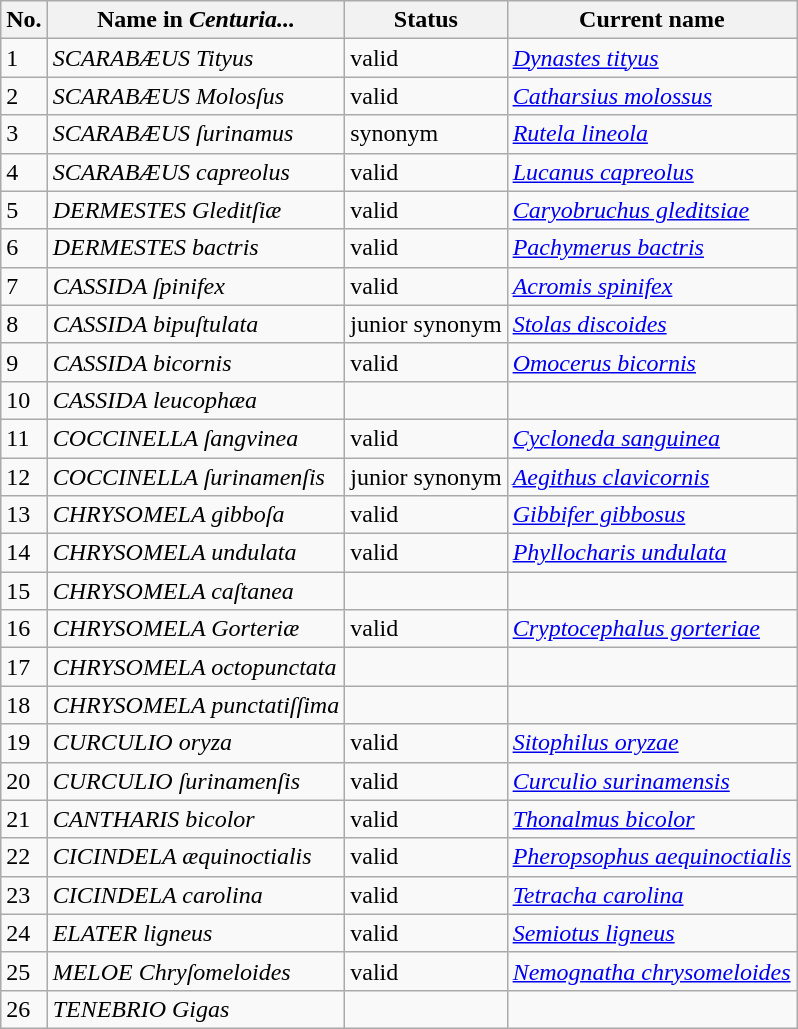<table class="wikitable sortable">
<tr>
<th>No.</th>
<th>Name in <em>Centuria...</em></th>
<th>Status</th>
<th>Current name</th>
</tr>
<tr>
<td>1</td>
<td><em>SCARABÆUS Tityus</em></td>
<td>valid </td>
<td><em><a href='#'>Dynastes tityus</a></em></td>
</tr>
<tr>
<td>2</td>
<td><em>SCARABÆUS Molosſus</em> </td>
<td>valid </td>
<td><em><a href='#'>Catharsius molossus</a></em></td>
</tr>
<tr>
<td>3</td>
<td><em>SCARABÆUS ſurinamus</em></td>
<td>synonym </td>
<td><em><a href='#'>Rutela lineola</a></em></td>
</tr>
<tr>
<td>4</td>
<td><em>SCARABÆUS capreolus</em></td>
<td>valid </td>
<td><em><a href='#'>Lucanus capreolus</a></em></td>
</tr>
<tr>
<td>5</td>
<td><em>DERMESTES Gleditſiæ</em></td>
<td>valid </td>
<td><em><a href='#'>Caryobruchus gleditsiae</a></em></td>
</tr>
<tr>
<td>6</td>
<td><em>DERMESTES bactris</em></td>
<td>valid </td>
<td><em><a href='#'>Pachymerus bactris</a></em></td>
</tr>
<tr>
<td>7</td>
<td><em>CASSIDA ſpinifex</em></td>
<td>valid </td>
<td><em><a href='#'>Acromis spinifex</a></em></td>
</tr>
<tr>
<td>8</td>
<td><em>CASSIDA bipuſtulata</em></td>
<td>junior synonym </td>
<td><em><a href='#'>Stolas discoides</a></em></td>
</tr>
<tr>
<td>9</td>
<td><em>CASSIDA bicornis</em></td>
<td>valid </td>
<td><em><a href='#'>Omocerus bicornis</a></em></td>
</tr>
<tr>
<td>10</td>
<td><em>CASSIDA leucophæa</em></td>
<td></td>
<td></td>
</tr>
<tr>
<td>11</td>
<td><em>COCCINELLA ſangvinea</em></td>
<td>valid </td>
<td><em><a href='#'>Cycloneda sanguinea</a></em></td>
</tr>
<tr>
<td>12</td>
<td><em>COCCINELLA ſurinamenſis</em></td>
<td>junior synonym </td>
<td><em><a href='#'>Aegithus clavicornis</a></em></td>
</tr>
<tr>
<td>13</td>
<td><em>CHRYSOMELA gibboſa</em></td>
<td>valid </td>
<td><em><a href='#'>Gibbifer gibbosus</a></em></td>
</tr>
<tr>
<td>14</td>
<td><em>CHRYSOMELA undulata</em></td>
<td>valid </td>
<td><em><a href='#'>Phyllocharis undulata</a></em></td>
</tr>
<tr>
<td>15</td>
<td><em>CHRYSOMELA caſtanea</em></td>
<td></td>
<td></td>
</tr>
<tr>
<td>16</td>
<td><em>CHRYSOMELA Gorteriæ</em></td>
<td>valid </td>
<td><em><a href='#'>Cryptocephalus gorteriae</a></em></td>
</tr>
<tr>
<td>17</td>
<td><em>CHRYSOMELA octopunctata</em></td>
<td></td>
<td></td>
</tr>
<tr>
<td>18</td>
<td><em>CHRYSOMELA punctatiſſima</em></td>
<td></td>
<td></td>
</tr>
<tr>
<td>19</td>
<td><em>CURCULIO oryza</em></td>
<td>valid </td>
<td><em><a href='#'>Sitophilus oryzae</a></em></td>
</tr>
<tr>
<td>20</td>
<td><em>CURCULIO ſurinamenſis</em></td>
<td>valid </td>
<td><em><a href='#'>Curculio surinamensis</a></em></td>
</tr>
<tr>
<td>21</td>
<td><em>CANTHARIS bicolor</em></td>
<td>valid </td>
<td><em><a href='#'>Thonalmus bicolor</a></em></td>
</tr>
<tr>
<td>22</td>
<td><em>CICINDELA æquinoctialis</em></td>
<td>valid </td>
<td><em><a href='#'>Pheropsophus aequinoctialis</a></em></td>
</tr>
<tr>
<td>23</td>
<td><em>CICINDELA carolina</em></td>
<td>valid </td>
<td><em><a href='#'>Tetracha carolina</a></em></td>
</tr>
<tr>
<td>24</td>
<td><em>ELATER ligneus</em></td>
<td>valid </td>
<td><em><a href='#'>Semiotus ligneus</a></em></td>
</tr>
<tr>
<td>25</td>
<td><em>MELOE Chryſomeloides</em></td>
<td>valid </td>
<td><em><a href='#'>Nemognatha chrysomeloides</a></em></td>
</tr>
<tr>
<td>26</td>
<td><em>TENEBRIO Gigas</em> </td>
<td></td>
<td></td>
</tr>
</table>
